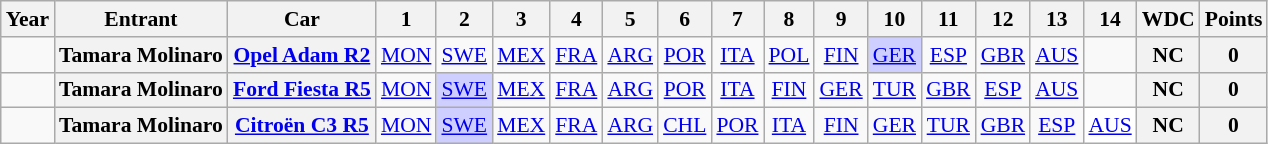<table class="wikitable" style="text-align:center; font-size:90%">
<tr>
<th>Year</th>
<th>Entrant</th>
<th>Car</th>
<th>1</th>
<th>2</th>
<th>3</th>
<th>4</th>
<th>5</th>
<th>6</th>
<th>7</th>
<th>8</th>
<th>9</th>
<th>10</th>
<th>11</th>
<th>12</th>
<th>13</th>
<th>14</th>
<th>WDC</th>
<th>Points</th>
</tr>
<tr>
<td></td>
<th>Tamara Molinaro</th>
<th><a href='#'>Opel Adam R2</a></th>
<td><a href='#'>MON</a></td>
<td><a href='#'>SWE</a></td>
<td><a href='#'>MEX</a></td>
<td><a href='#'>FRA</a></td>
<td><a href='#'>ARG</a></td>
<td><a href='#'>POR</a></td>
<td><a href='#'>ITA</a></td>
<td><a href='#'>POL</a></td>
<td><a href='#'>FIN</a></td>
<td style="background:#CFCFFF"><a href='#'>GER</a><br></td>
<td><a href='#'>ESP</a></td>
<td><a href='#'>GBR</a></td>
<td><a href='#'>AUS</a></td>
<td></td>
<th>NC</th>
<th>0</th>
</tr>
<tr>
<td></td>
<th>Tamara Molinaro</th>
<th><a href='#'>Ford Fiesta R5</a></th>
<td><a href='#'>MON</a></td>
<td style="background:#CFCFFF"><a href='#'>SWE</a><br></td>
<td><a href='#'>MEX</a></td>
<td><a href='#'>FRA</a></td>
<td><a href='#'>ARG</a></td>
<td><a href='#'>POR</a></td>
<td><a href='#'>ITA</a></td>
<td><a href='#'>FIN</a></td>
<td><a href='#'>GER</a></td>
<td><a href='#'>TUR</a></td>
<td><a href='#'>GBR</a></td>
<td><a href='#'>ESP</a></td>
<td><a href='#'>AUS</a></td>
<td></td>
<th>NC</th>
<th>0</th>
</tr>
<tr>
<td></td>
<th>Tamara Molinaro</th>
<th><a href='#'>Citroën C3 R5</a></th>
<td><a href='#'>MON</a></td>
<td style="background:#CFCFFF"><a href='#'>SWE</a><br></td>
<td><a href='#'>MEX</a></td>
<td><a href='#'>FRA</a></td>
<td><a href='#'>ARG</a></td>
<td><a href='#'>CHL</a></td>
<td><a href='#'>POR</a></td>
<td><a href='#'>ITA</a></td>
<td><a href='#'>FIN</a></td>
<td><a href='#'>GER</a></td>
<td><a href='#'>TUR</a></td>
<td><a href='#'>GBR</a></td>
<td><a href='#'>ESP</a></td>
<td style="background:#FFFFFF"><a href='#'>AUS</a><br></td>
<th>NC</th>
<th>0</th>
</tr>
</table>
